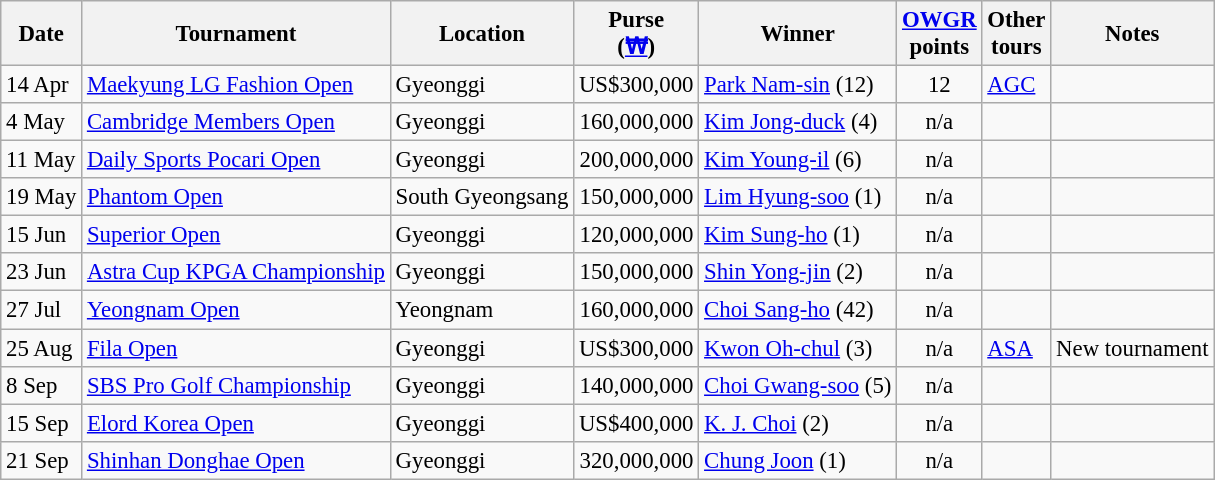<table class="wikitable" style="font-size:95%;">
<tr>
<th>Date</th>
<th>Tournament</th>
<th>Location</th>
<th>Purse<br>(<a href='#'>₩</a>)</th>
<th>Winner</th>
<th><a href='#'>OWGR</a><br>points</th>
<th>Other<br>tours</th>
<th>Notes</th>
</tr>
<tr>
<td>14 Apr</td>
<td><a href='#'>Maekyung LG Fashion Open</a></td>
<td>Gyeonggi</td>
<td align=right>US$300,000</td>
<td> <a href='#'>Park Nam-sin</a> (12)</td>
<td align=center>12</td>
<td><a href='#'>AGC</a></td>
<td></td>
</tr>
<tr>
<td>4 May</td>
<td><a href='#'>Cambridge Members Open</a></td>
<td>Gyeonggi</td>
<td align=right>160,000,000</td>
<td> <a href='#'>Kim Jong-duck</a> (4)</td>
<td align=center>n/a</td>
<td></td>
<td></td>
</tr>
<tr>
<td>11 May</td>
<td><a href='#'>Daily Sports Pocari Open</a></td>
<td>Gyeonggi</td>
<td align=right>200,000,000</td>
<td> <a href='#'>Kim Young-il</a> (6)</td>
<td align=center>n/a</td>
<td></td>
<td></td>
</tr>
<tr>
<td>19 May</td>
<td><a href='#'>Phantom Open</a></td>
<td>South Gyeongsang</td>
<td align=right>150,000,000</td>
<td> <a href='#'>Lim Hyung-soo</a> (1)</td>
<td align=center>n/a</td>
<td></td>
<td></td>
</tr>
<tr>
<td>15 Jun</td>
<td><a href='#'>Superior Open</a></td>
<td>Gyeonggi</td>
<td align=right>120,000,000</td>
<td> <a href='#'>Kim Sung-ho</a> (1)</td>
<td align=center>n/a</td>
<td></td>
<td></td>
</tr>
<tr>
<td>23 Jun</td>
<td><a href='#'>Astra Cup KPGA Championship</a></td>
<td>Gyeonggi</td>
<td align=right>150,000,000</td>
<td> <a href='#'>Shin Yong-jin</a> (2)</td>
<td align=center>n/a</td>
<td></td>
<td></td>
</tr>
<tr>
<td>27 Jul</td>
<td><a href='#'>Yeongnam Open</a></td>
<td>Yeongnam</td>
<td align=right>160,000,000</td>
<td> <a href='#'>Choi Sang-ho</a> (42)</td>
<td align=center>n/a</td>
<td></td>
<td></td>
</tr>
<tr>
<td>25 Aug</td>
<td><a href='#'>Fila Open</a></td>
<td>Gyeonggi</td>
<td align=right>US$300,000</td>
<td> <a href='#'>Kwon Oh-chul</a> (3)</td>
<td align=center>n/a</td>
<td><a href='#'>ASA</a></td>
<td>New tournament</td>
</tr>
<tr>
<td>8 Sep</td>
<td><a href='#'>SBS Pro Golf Championship</a></td>
<td>Gyeonggi</td>
<td align=right>140,000,000</td>
<td> <a href='#'>Choi Gwang-soo</a> (5)</td>
<td align=center>n/a</td>
<td></td>
<td></td>
</tr>
<tr>
<td>15 Sep</td>
<td><a href='#'>Elord Korea Open</a></td>
<td>Gyeonggi</td>
<td align=right>US$400,000</td>
<td> <a href='#'>K. J. Choi</a> (2)</td>
<td align=center>n/a</td>
<td></td>
<td></td>
</tr>
<tr>
<td>21 Sep</td>
<td><a href='#'>Shinhan Donghae Open</a></td>
<td>Gyeonggi</td>
<td align=right>320,000,000</td>
<td> <a href='#'>Chung Joon</a> (1)</td>
<td align=center>n/a</td>
<td></td>
<td></td>
</tr>
</table>
